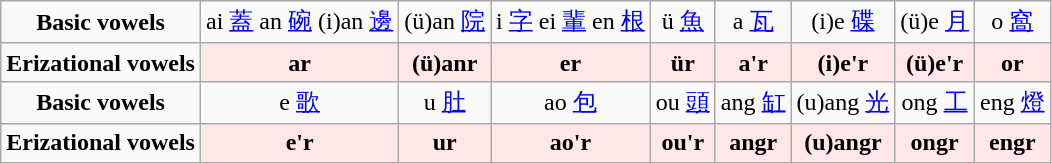<table class="wikitable" style="background-color: #ffe6e9;text-align: center">
<tr bgcolor=#f9f9f9>
<td><strong>Basic vowels</strong></td>
<td>ai <a href='#'>蓋</a> an <a href='#'>碗</a> (i)an <a href='#'>邊</a></td>
<td>(ü)an <a href='#'>院</a></td>
<td>i <a href='#'>字</a> ei <a href='#'>輩</a> en <a href='#'>根</a></td>
<td>ü <a href='#'>魚</a></td>
<td>a <a href='#'>瓦</a></td>
<td>(i)e <a href='#'>碟</a></td>
<td>(ü)e <a href='#'>月</a></td>
<td>o <a href='#'>窩</a></td>
</tr>
<tr>
<td bgcolor=#f9f9f9><strong>Erizational vowels</strong></td>
<td><strong>ar</strong><br></td>
<td><strong>(ü)anr</strong><br></td>
<td><strong>er</strong><br></td>
<td><strong>ür</strong><br></td>
<td><strong>a'r</strong><br></td>
<td><strong>(i)e'r</strong><br></td>
<td><strong>(ü)e'r</strong><br></td>
<td><strong>or</strong><br></td>
</tr>
<tr bgcolor=#f9f9f9>
<td><strong>Basic vowels</strong></td>
<td>e <a href='#'>歌</a></td>
<td>u <a href='#'>肚</a></td>
<td>ao <a href='#'>包</a></td>
<td>ou <a href='#'>頭</a></td>
<td>ang <a href='#'>缸</a></td>
<td>(u)ang <a href='#'>光</a></td>
<td>ong <a href='#'>工</a></td>
<td>eng <a href='#'>燈</a></td>
</tr>
<tr>
<td bgcolor=#f9f9f9><strong>Erizational vowels</strong></td>
<td><strong>e'r</strong><br></td>
<td><strong>ur</strong><br></td>
<td><strong>ao'r</strong><br></td>
<td><strong>ou'r</strong><br></td>
<td><strong>angr</strong><br></td>
<td><strong>(u)angr</strong><br></td>
<td><strong>ongr</strong><br></td>
<td><strong>engr</strong><br></td>
</tr>
</table>
